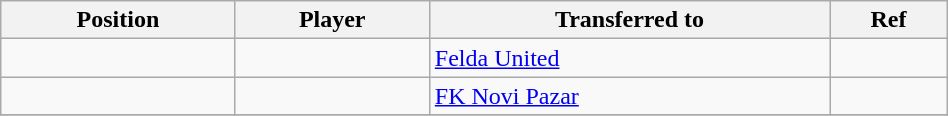<table class="wikitable sortable" style="width:50%; text-align:center; font-size:100%; text-align:left;">
<tr>
<th><strong>Position</strong></th>
<th><strong>Player</strong></th>
<th><strong>Transferred to</strong></th>
<th><strong>Ref</strong></th>
</tr>
<tr>
<td></td>
<td></td>
<td> <a href='#'>Felda United</a></td>
<td></td>
</tr>
<tr>
<td></td>
<td></td>
<td> <a href='#'>FK Novi Pazar</a></td>
<td></td>
</tr>
<tr>
</tr>
</table>
